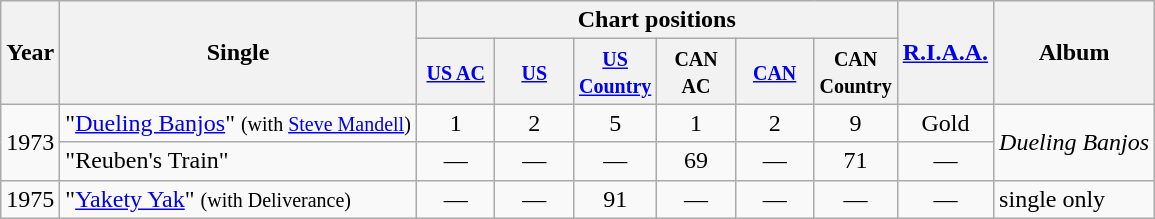<table class="wikitable">
<tr>
<th rowspan="2">Year</th>
<th rowspan="2">Single</th>
<th colspan="6">Chart positions</th>
<th rowspan="2"><a href='#'>R.I.A.A.</a></th>
<th rowspan="2">Album</th>
</tr>
<tr>
<th style="width:45px;"><small><a href='#'>US AC</a></small></th>
<th style="width:45px;"><small><a href='#'>US</a></small></th>
<th style="width:45px;"><small><a href='#'>US Country</a></small></th>
<th style="width:45px;"><small>CAN AC</small></th>
<th style="width:45px;"><small><a href='#'>CAN</a></small></th>
<th style="width:45px;"><small>CAN Country</small></th>
</tr>
<tr>
<td rowspan="2">1973</td>
<td>"<a href='#'>Dueling Banjos</a>" <small>(with <a href='#'>Steve Mandell</a>)</small></td>
<td style="text-align:center;">1</td>
<td style="text-align:center;">2</td>
<td style="text-align:center;">5</td>
<td style="text-align:center;">1</td>
<td style="text-align:center;">2</td>
<td style="text-align:center;">9</td>
<td style="text-align:center;">Gold</td>
<td rowspan="2"><em>Dueling Banjos</em></td>
</tr>
<tr>
<td>"Reuben's Train"</td>
<td style="text-align:center;">—</td>
<td style="text-align:center;">—</td>
<td style="text-align:center;">—</td>
<td style="text-align:center;">69</td>
<td style="text-align:center;">—</td>
<td style="text-align:center;">71</td>
<td style="text-align:center;">—</td>
</tr>
<tr>
<td>1975</td>
<td>"<a href='#'>Yakety Yak</a>" <small>(with Deliverance)</small></td>
<td style="text-align:center;">—</td>
<td style="text-align:center;">—</td>
<td style="text-align:center;">91</td>
<td style="text-align:center;">—</td>
<td style="text-align:center;">—</td>
<td style="text-align:center;">—</td>
<td style="text-align:center;">—</td>
<td>single only</td>
</tr>
</table>
